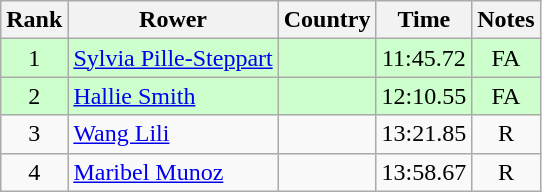<table class="wikitable" style="text-align:center">
<tr>
<th>Rank</th>
<th>Rower</th>
<th>Country</th>
<th>Time</th>
<th>Notes</th>
</tr>
<tr bgcolor=ccffcc>
<td>1</td>
<td align="left"><a href='#'>Sylvia Pille-Steppart</a></td>
<td align="left"></td>
<td>11:45.72</td>
<td>FA</td>
</tr>
<tr bgcolor=ccffcc>
<td>2</td>
<td align="left"><a href='#'>Hallie Smith</a></td>
<td align="left"></td>
<td>12:10.55</td>
<td>FA</td>
</tr>
<tr>
<td>3</td>
<td align="left"><a href='#'>Wang Lili</a></td>
<td align="left"></td>
<td>13:21.85</td>
<td>R</td>
</tr>
<tr>
<td>4</td>
<td align="left"><a href='#'>Maribel Munoz</a></td>
<td align="left"></td>
<td>13:58.67</td>
<td>R</td>
</tr>
</table>
